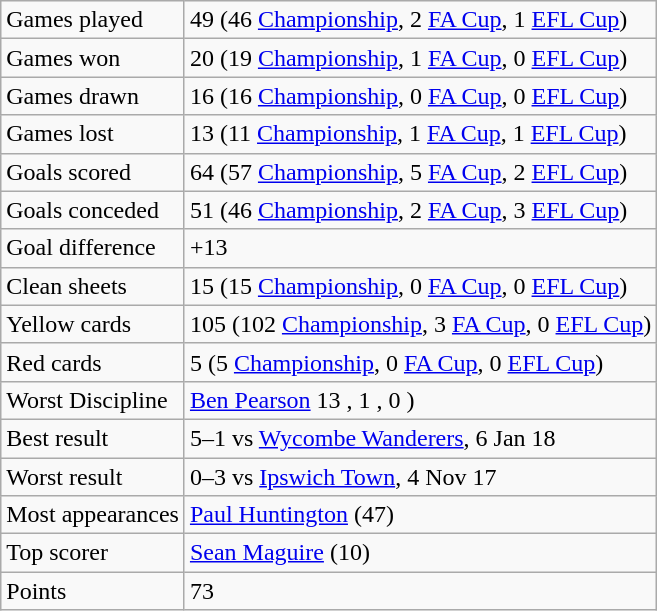<table class="wikitable">
<tr>
<td>Games played</td>
<td>49 (46 <a href='#'>Championship</a>, 2 <a href='#'>FA Cup</a>, 1 <a href='#'>EFL Cup</a>)</td>
</tr>
<tr>
<td>Games won</td>
<td>20 (19 <a href='#'>Championship</a>, 1 <a href='#'>FA Cup</a>, 0 <a href='#'>EFL Cup</a>)</td>
</tr>
<tr>
<td>Games drawn</td>
<td>16 (16 <a href='#'>Championship</a>, 0 <a href='#'>FA Cup</a>, 0 <a href='#'>EFL Cup</a>)</td>
</tr>
<tr>
<td>Games lost</td>
<td>13 (11 <a href='#'>Championship</a>, 1 <a href='#'>FA Cup</a>, 1 <a href='#'>EFL Cup</a>)</td>
</tr>
<tr>
<td>Goals scored</td>
<td>64 (57 <a href='#'>Championship</a>, 5 <a href='#'>FA Cup</a>, 2 <a href='#'>EFL Cup</a>)</td>
</tr>
<tr>
<td>Goals conceded</td>
<td>51 (46 <a href='#'>Championship</a>, 2 <a href='#'>FA Cup</a>, 3 <a href='#'>EFL Cup</a>)</td>
</tr>
<tr>
<td>Goal difference</td>
<td>+13</td>
</tr>
<tr>
<td>Clean sheets</td>
<td>15 (15 <a href='#'>Championship</a>, 0 <a href='#'>FA Cup</a>, 0 <a href='#'>EFL Cup</a>)</td>
</tr>
<tr>
<td>Yellow cards</td>
<td>105 (102 <a href='#'>Championship</a>, 3 <a href='#'>FA Cup</a>, 0 <a href='#'>EFL Cup</a>)</td>
</tr>
<tr>
<td>Red cards</td>
<td>5 (5 <a href='#'>Championship</a>, 0 <a href='#'>FA Cup</a>, 0 <a href='#'>EFL Cup</a>)</td>
</tr>
<tr>
<td>Worst Discipline</td>
<td><a href='#'>Ben Pearson</a> 13 , 1 , 0 )</td>
</tr>
<tr>
<td>Best result</td>
<td>5–1 vs <a href='#'>Wycombe Wanderers</a>, 6 Jan 18</td>
</tr>
<tr>
<td>Worst result</td>
<td>0–3 vs <a href='#'>Ipswich Town</a>, 4 Nov 17</td>
</tr>
<tr>
<td>Most appearances</td>
<td><a href='#'>Paul Huntington</a> (47)</td>
</tr>
<tr>
<td>Top scorer</td>
<td><a href='#'>Sean Maguire</a> (10)</td>
</tr>
<tr>
<td>Points</td>
<td>73</td>
</tr>
</table>
